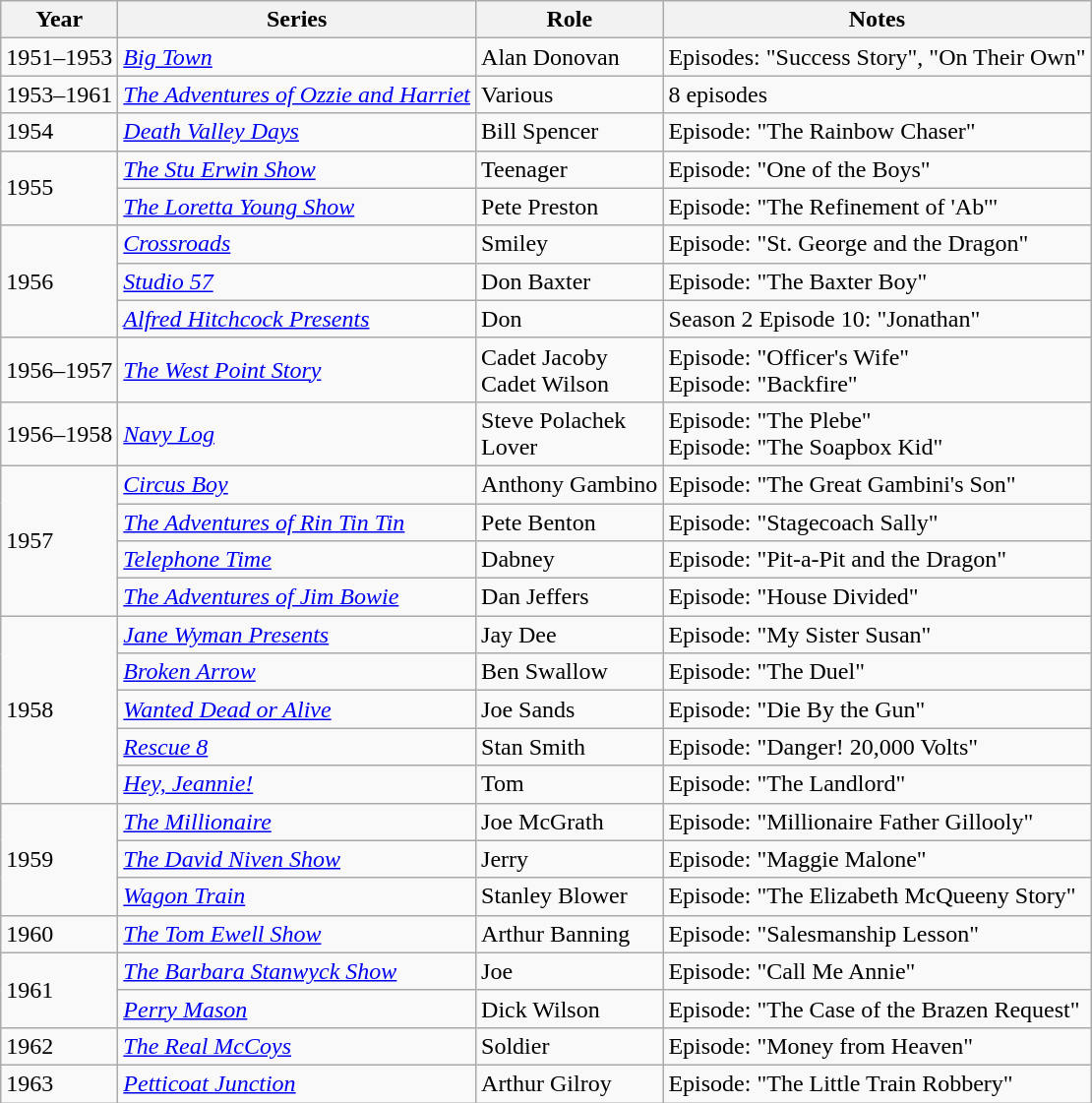<table class="wikitable">
<tr>
<th>Year</th>
<th>Series</th>
<th>Role</th>
<th>Notes</th>
</tr>
<tr>
<td>1951–1953</td>
<td><em><a href='#'>Big Town</a></em></td>
<td>Alan Donovan</td>
<td>Episodes: "Success Story", "On Their Own"</td>
</tr>
<tr>
<td>1953–1961</td>
<td><em><a href='#'>The Adventures of Ozzie and Harriet</a></em></td>
<td>Various</td>
<td>8 episodes</td>
</tr>
<tr>
<td>1954</td>
<td><em><a href='#'>Death Valley Days</a></em></td>
<td>Bill Spencer</td>
<td>Episode: "The Rainbow Chaser"</td>
</tr>
<tr>
<td rowspan=2>1955</td>
<td><em><a href='#'>The Stu Erwin Show</a></em></td>
<td>Teenager</td>
<td>Episode: "One of the Boys"</td>
</tr>
<tr>
<td><em><a href='#'>The Loretta Young Show</a></em></td>
<td>Pete Preston</td>
<td>Episode: "The Refinement of 'Ab'"</td>
</tr>
<tr>
<td rowspan=3>1956</td>
<td><em><a href='#'>Crossroads</a></em></td>
<td>Smiley</td>
<td>Episode: "St. George and the Dragon"</td>
</tr>
<tr>
<td><em><a href='#'>Studio 57</a></em></td>
<td>Don Baxter</td>
<td>Episode: "The Baxter Boy"</td>
</tr>
<tr>
<td><em><a href='#'>Alfred Hitchcock Presents</a></em></td>
<td>Don</td>
<td>Season 2 Episode 10: "Jonathan"</td>
</tr>
<tr>
<td>1956–1957</td>
<td><em><a href='#'>The West Point Story</a></em></td>
<td>Cadet Jacoby<br>Cadet Wilson</td>
<td>Episode: "Officer's Wife"<br>Episode: "Backfire"</td>
</tr>
<tr>
<td>1956–1958</td>
<td><em><a href='#'>Navy Log</a></em></td>
<td>Steve Polachek<br>Lover</td>
<td>Episode: "The Plebe"<br>Episode: "The Soapbox Kid"</td>
</tr>
<tr>
<td rowspan=4>1957</td>
<td><em><a href='#'>Circus Boy</a></em></td>
<td>Anthony Gambino</td>
<td>Episode: "The Great Gambini's Son"</td>
</tr>
<tr>
<td><em><a href='#'>The Adventures of Rin Tin Tin</a></em></td>
<td>Pete Benton</td>
<td>Episode: "Stagecoach Sally"</td>
</tr>
<tr>
<td><em><a href='#'>Telephone Time</a></em></td>
<td>Dabney</td>
<td>Episode: "Pit-a-Pit and the Dragon"</td>
</tr>
<tr>
<td><em><a href='#'>The Adventures of Jim Bowie</a></em></td>
<td>Dan Jeffers</td>
<td>Episode: "House Divided"</td>
</tr>
<tr>
<td rowspan=5>1958</td>
<td><em><a href='#'>Jane Wyman Presents</a></em></td>
<td>Jay Dee</td>
<td>Episode: "My Sister Susan"</td>
</tr>
<tr>
<td><em><a href='#'>Broken Arrow</a></em></td>
<td>Ben Swallow</td>
<td>Episode: "The Duel"</td>
</tr>
<tr>
<td><em><a href='#'>Wanted Dead or Alive</a></em></td>
<td>Joe Sands</td>
<td>Episode: "Die By the Gun"</td>
</tr>
<tr>
<td><em><a href='#'>Rescue 8</a></em></td>
<td>Stan Smith</td>
<td>Episode: "Danger! 20,000 Volts"</td>
</tr>
<tr>
<td><em><a href='#'>Hey, Jeannie!</a></em></td>
<td>Tom</td>
<td>Episode: "The Landlord"</td>
</tr>
<tr>
<td rowspan=3>1959</td>
<td><em><a href='#'>The Millionaire</a></em></td>
<td>Joe McGrath</td>
<td>Episode: "Millionaire Father Gillooly"</td>
</tr>
<tr>
<td><em><a href='#'>The David Niven Show</a></em></td>
<td>Jerry</td>
<td>Episode: "Maggie Malone"</td>
</tr>
<tr>
<td><em><a href='#'>Wagon Train</a></em></td>
<td>Stanley Blower</td>
<td>Episode: "The Elizabeth McQueeny Story"</td>
</tr>
<tr>
<td>1960</td>
<td><em><a href='#'>The Tom Ewell Show</a></em></td>
<td>Arthur Banning</td>
<td>Episode: "Salesmanship Lesson"</td>
</tr>
<tr>
<td rowspan=2>1961</td>
<td><em><a href='#'>The Barbara Stanwyck Show</a></em></td>
<td>Joe</td>
<td>Episode: "Call Me Annie"</td>
</tr>
<tr>
<td><em><a href='#'>Perry Mason</a></em></td>
<td>Dick Wilson</td>
<td>Episode: "The Case of the Brazen Request"</td>
</tr>
<tr>
<td>1962</td>
<td><em><a href='#'>The Real McCoys</a></em></td>
<td>Soldier</td>
<td>Episode: "Money from Heaven"</td>
</tr>
<tr>
<td>1963</td>
<td><em><a href='#'>Petticoat Junction</a></em></td>
<td>Arthur Gilroy</td>
<td>Episode: "The Little Train Robbery"</td>
</tr>
</table>
